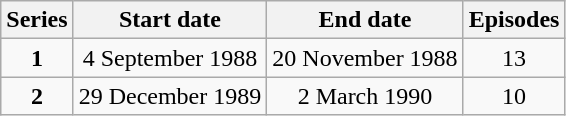<table class="wikitable" style="text-align:center;">
<tr>
<th>Series</th>
<th>Start date</th>
<th>End date</th>
<th>Episodes</th>
</tr>
<tr>
<td><strong>1</strong></td>
<td>4 September 1988</td>
<td>20 November 1988</td>
<td>13</td>
</tr>
<tr>
<td><strong>2</strong></td>
<td>29 December 1989</td>
<td>2 March 1990</td>
<td>10</td>
</tr>
</table>
